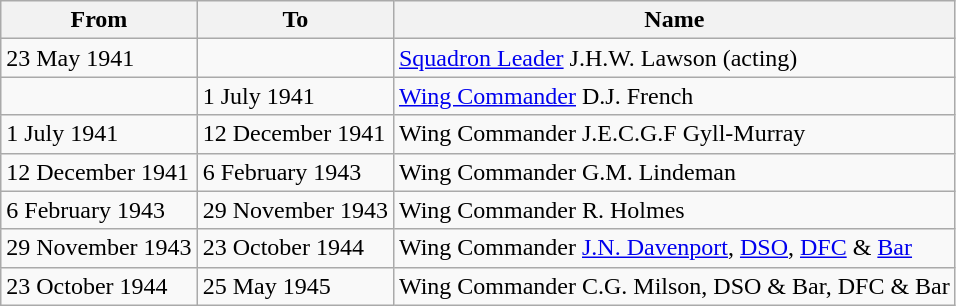<table class="wikitable">
<tr>
<th>From</th>
<th>To</th>
<th>Name</th>
</tr>
<tr>
<td>23 May 1941</td>
<td></td>
<td><a href='#'>Squadron Leader</a> J.H.W. Lawson (acting)</td>
</tr>
<tr>
<td></td>
<td>1 July 1941</td>
<td><a href='#'>Wing Commander</a> D.J. French</td>
</tr>
<tr>
<td>1 July 1941</td>
<td>12 December 1941</td>
<td>Wing Commander J.E.C.G.F Gyll-Murray</td>
</tr>
<tr>
<td>12 December 1941</td>
<td>6 February 1943</td>
<td>Wing Commander G.M. Lindeman</td>
</tr>
<tr>
<td>6 February 1943</td>
<td>29 November 1943</td>
<td>Wing Commander R. Holmes</td>
</tr>
<tr>
<td>29 November 1943</td>
<td>23 October 1944</td>
<td>Wing Commander <a href='#'>J.N. Davenport</a>, <a href='#'>DSO</a>, <a href='#'>DFC</a> & <a href='#'>Bar</a></td>
</tr>
<tr>
<td>23 October 1944</td>
<td>25 May 1945</td>
<td>Wing Commander C.G. Milson, DSO & Bar, DFC & Bar</td>
</tr>
</table>
